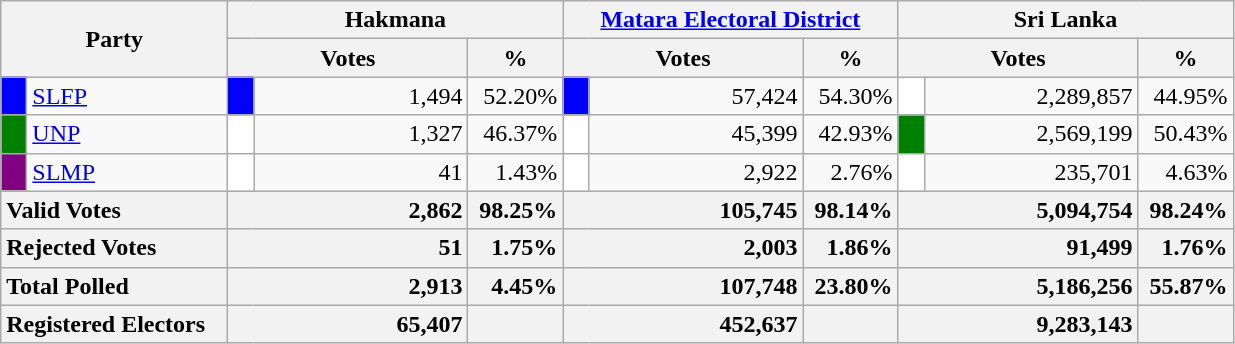<table class="wikitable">
<tr>
<th colspan="2" width="144px"rowspan="2">Party</th>
<th colspan="3" width="216px">Hakmana</th>
<th colspan="3" width="216px"><a href='#'>Matara Electoral District</a></th>
<th colspan="3" width="216px">Sri Lanka</th>
</tr>
<tr>
<th colspan="2" width="144px">Votes</th>
<th>%</th>
<th colspan="2" width="144px">Votes</th>
<th>%</th>
<th colspan="2" width="144px">Votes</th>
<th>%</th>
</tr>
<tr>
<td style="background-color:blue;" width="10px"></td>
<td style="text-align:left;"><a href='#'>SLFP</a></td>
<td style="background-color:blue;" width="10px"></td>
<td style="text-align:right;">1,494</td>
<td style="text-align:right;">52.20%</td>
<td style="background-color:blue;" width="10px"></td>
<td style="text-align:right;">57,424</td>
<td style="text-align:right;">54.30%</td>
<td style="background-color:white;" width="10px"></td>
<td style="text-align:right;">2,289,857</td>
<td style="text-align:right;">44.95%</td>
</tr>
<tr>
<td style="background-color:green;" width="10px"></td>
<td style="text-align:left;"><a href='#'>UNP</a></td>
<td style="background-color:white;" width="10px"></td>
<td style="text-align:right;">1,327</td>
<td style="text-align:right;">46.37%</td>
<td style="background-color:white;" width="10px"></td>
<td style="text-align:right;">45,399</td>
<td style="text-align:right;">42.93%</td>
<td style="background-color:green;" width="10px"></td>
<td style="text-align:right;">2,569,199</td>
<td style="text-align:right;">50.43%</td>
</tr>
<tr>
<td style="background-color:purple;" width="10px"></td>
<td style="text-align:left;"><a href='#'>SLMP</a></td>
<td style="background-color:white;" width="10px"></td>
<td style="text-align:right;">41</td>
<td style="text-align:right;">1.43%</td>
<td style="background-color:white;" width="10px"></td>
<td style="text-align:right;">2,922</td>
<td style="text-align:right;">2.76%</td>
<td style="background-color:white;" width="10px"></td>
<td style="text-align:right;">235,701</td>
<td style="text-align:right;">4.63%</td>
</tr>
<tr>
<th colspan="2" width="144px"style="text-align:left;">Valid Votes</th>
<th style="text-align:right;"colspan="2" width="144px">2,862</th>
<th style="text-align:right;">98.25%</th>
<th style="text-align:right;"colspan="2" width="144px">105,745</th>
<th style="text-align:right;">98.14%</th>
<th style="text-align:right;"colspan="2" width="144px">5,094,754</th>
<th style="text-align:right;">98.24%</th>
</tr>
<tr>
<th colspan="2" width="144px"style="text-align:left;">Rejected Votes</th>
<th style="text-align:right;"colspan="2" width="144px">51</th>
<th style="text-align:right;">1.75%</th>
<th style="text-align:right;"colspan="2" width="144px">2,003</th>
<th style="text-align:right;">1.86%</th>
<th style="text-align:right;"colspan="2" width="144px">91,499</th>
<th style="text-align:right;">1.76%</th>
</tr>
<tr>
<th colspan="2" width="144px"style="text-align:left;">Total Polled</th>
<th style="text-align:right;"colspan="2" width="144px">2,913</th>
<th style="text-align:right;">4.45%</th>
<th style="text-align:right;"colspan="2" width="144px">107,748</th>
<th style="text-align:right;">23.80%</th>
<th style="text-align:right;"colspan="2" width="144px">5,186,256</th>
<th style="text-align:right;">55.87%</th>
</tr>
<tr>
<th colspan="2" width="144px"style="text-align:left;">Registered Electors</th>
<th style="text-align:right;"colspan="2" width="144px">65,407</th>
<th></th>
<th style="text-align:right;"colspan="2" width="144px">452,637</th>
<th></th>
<th style="text-align:right;"colspan="2" width="144px">9,283,143</th>
<th></th>
</tr>
</table>
